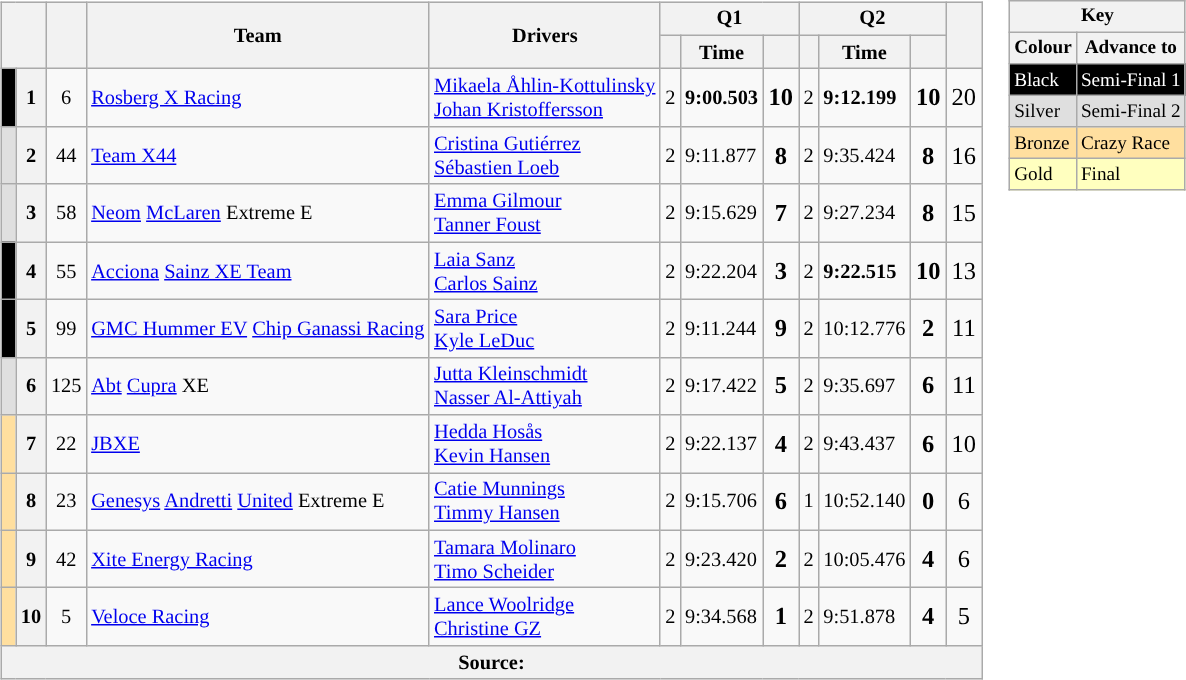<table>
<tr>
<td style="vertical-align:top;"><br><table class="wikitable sortable" style="font-size: 85%">
<tr>
<th scope="col" rowspan="2" colspan="2"></th>
<th scope="col" rowspan="2"></th>
<th scope="col" rowspan="2">Team</th>
<th scope="col" rowspan="2">Drivers</th>
<th scope="col" colspan="3">Q1</th>
<th scope="col" colspan="3">Q2</th>
<th scope="col" rowspan="2"></th>
</tr>
<tr class="sorttop">
<th></th>
<th>Time</th>
<th></th>
<th></th>
<th>Time</th>
<th></th>
</tr>
<tr>
<td style="background-color:#000000"> </td>
<th scope=row>1</th>
<td align=center>6</td>
<td> <a href='#'>Rosberg X Racing</a></td>
<td> <a href='#'>Mikaela Åhlin-Kottulinsky</a><br> <a href='#'>Johan Kristoffersson</a></td>
<td data-sort-value="1">2</td>
<td data-sort-value="1"><strong>9:00.503</strong></td>
<td data-sort-value="1" align=center style="font-size: 120%"><strong>10</strong></td>
<td data-sort-value="1">2</td>
<td data-sort-value="1"><strong>9:12.199</strong></td>
<td data-sort-value="1" align=center style="font-size: 120%"><strong>10</strong></td>
<td data-sort-value="1" align=center style="font-size: 120%">20</td>
</tr>
<tr>
<td style="background-color:#DFDFDF"> </td>
<th scope=row>2</th>
<td align=center>44</td>
<td> <a href='#'>Team X44</a></td>
<td> <a href='#'>Cristina Gutiérrez</a><br> <a href='#'>Sébastien Loeb</a></td>
<td data-sort-value="3">2</td>
<td data-sort-value="3">9:11.877</td>
<td data-sort-value="3" align=center style="font-size: 120%"><strong>8</strong></td>
<td data-sort-value="2">2</td>
<td data-sort-value="2">9:35.424</td>
<td data-sort-value="2" align=center style="font-size: 120%"><strong>8</strong></td>
<td data-sort-value="2" align=center style="font-size: 120%">16</td>
</tr>
<tr>
<td style="background-color:#DFDFDF"> </td>
<th scope=row>3</th>
<td align=center>58</td>
<td> <a href='#'>Neom</a> <a href='#'>McLaren</a> Extreme E</td>
<td> <a href='#'>Emma Gilmour</a><br> <a href='#'>Tanner Foust</a></td>
<td data-sort-value="4">2</td>
<td data-sort-value="4">9:15.629</td>
<td data-sort-value="4" align=center style="font-size: 120%"><strong>7</strong></td>
<td data-sort-value="2">2</td>
<td data-sort-value="2">9:27.234</td>
<td data-sort-value="2" align=center style="font-size: 120%"><strong>8</strong></td>
<td data-sort-value="3" align=center style="font-size: 120%">15</td>
</tr>
<tr>
<td style="background-color:#000000"> </td>
<th scope=row>4</th>
<td align=center>55</td>
<td> <a href='#'>Acciona</a>  <a href='#'>Sainz XE Team</a></td>
<td> <a href='#'>Laia Sanz</a><br> <a href='#'>Carlos Sainz</a></td>
<td data-sort-value="8">2</td>
<td data-sort-value="8">9:22.204</td>
<td data-sort-value="8" align=center style="font-size: 120%"><strong>3</strong></td>
<td data-sort-value="1">2</td>
<td data-sort-value="1"><strong>9:22.515</strong></td>
<td data-sort-value="1" align=center style="font-size: 120%"><strong>10</strong></td>
<td data-sort-value="5" align=center style="font-size: 120%">13</td>
</tr>
<tr>
<td style="background-color:#000000"> </td>
<th scope=row>5</th>
<td align=center>99</td>
<td> <a href='#'>GMC Hummer EV</a> <a href='#'>Chip Ganassi Racing</a></td>
<td> <a href='#'>Sara Price</a><br> <a href='#'>Kyle LeDuc</a></td>
<td data-sort-value="2">2</td>
<td data-sort-value="2">9:11.244</td>
<td data-sort-value="2" align=center style="font-size: 120%"><strong>9</strong></td>
<td data-sort-value="5">2</td>
<td data-sort-value="5">10:12.776</td>
<td data-sort-value="5" align=center style="font-size: 120%"><strong>2</strong></td>
<td data-sort-value="4" align=center style="font-size: 120%">11</td>
</tr>
<tr>
<td style="background-color:#DFDFDF"> </td>
<th scope=row>6</th>
<td align=center>125</td>
<td> <a href='#'>Abt</a> <a href='#'>Cupra</a> XE</td>
<td> <a href='#'>Jutta Kleinschmidt</a><br> <a href='#'>Nasser Al-Attiyah</a></td>
<td data-sort-value="6">2</td>
<td data-sort-value="6">9:17.422</td>
<td data-sort-value="6" align=center style="font-size: 120%"><strong>5</strong></td>
<td data-sort-value="3">2</td>
<td data-sort-value="3">9:35.697</td>
<td data-sort-value="3" align=center style="font-size: 120%"><strong>6</strong></td>
<td data-sort-value="7" align=center style="font-size: 120%">11</td>
</tr>
<tr>
<td style="background-color:#FFDF9F"> </td>
<th scope=row>7</th>
<td align=center>22</td>
<td> <a href='#'>JBXE</a></td>
<td> <a href='#'>Hedda Hosås</a><br> <a href='#'>Kevin Hansen</a></td>
<td data-sort-value="7">2</td>
<td data-sort-value="7">9:22.137</td>
<td data-sort-value="7" align=center style="font-size: 120%"><strong>4</strong></td>
<td data-sort-value="3">2</td>
<td data-sort-value="3">9:43.437</td>
<td data-sort-value="3" align=center style="font-size: 120%"><strong>6</strong></td>
<td data-sort-value="8" align=center style="font-size: 120%">10</td>
</tr>
<tr>
<td style="background-color:#FFDF9F"> </td>
<th scope=row>8</th>
<td align=center>23</td>
<td> <a href='#'>Genesys</a> <a href='#'>Andretti</a> <a href='#'>United</a> Extreme E</td>
<td> <a href='#'>Catie Munnings</a><br> <a href='#'>Timmy Hansen</a></td>
<td data-sort-value="5">2</td>
<td data-sort-value="5">9:15.706</td>
<td data-sort-value="5" align=center style="font-size: 120%"><strong>6</strong></td>
<td data-sort-value="6">1</td>
<td data-sort-value="6">10:52.140</td>
<td data-sort-value="6" align=center style="font-size: 120%"><strong>0</strong></td>
<td data-sort-value="9" align=center style="font-size: 120%">6</td>
</tr>
<tr>
<td style="background-color:#FFDF9F"> </td>
<th scope=row>9</th>
<td align=center>42</td>
<td> <a href='#'>Xite Energy Racing</a></td>
<td> <a href='#'>Tamara Molinaro</a><br> <a href='#'>Timo Scheider</a></td>
<td data-sort-value="9">2</td>
<td data-sort-value="9">9:23.420</td>
<td data-sort-value="9" align=center style="font-size: 120%"><strong>2</strong></td>
<td data-sort-value="4">2</td>
<td data-sort-value="4">10:05.476</td>
<td data-sort-value="4" align=center style="font-size: 120%"><strong>4</strong></td>
<td data-sort-value="6" align=center style="font-size: 120%">6</td>
</tr>
<tr>
<td style="background-color:#FFDF9F"> </td>
<th scope=row>10</th>
<td align=center>5</td>
<td> <a href='#'>Veloce Racing</a></td>
<td> <a href='#'>Lance Woolridge</a><br> <a href='#'>Christine GZ</a></td>
<td data-sort-value="10">2</td>
<td data-sort-value="10">9:34.568</td>
<td data-sort-value="10" align=center style="font-size: 120%"><strong>1</strong></td>
<td data-sort-value="4">2</td>
<td data-sort-value="4">9:51.878</td>
<td data-sort-value="4" align=center style="font-size: 120%"><strong>4</strong></td>
<td data-sort-value="10" align=center style="font-size: 120%">5</td>
</tr>
<tr>
<th colspan="12">Source:</th>
</tr>
</table>
</td>
<td style="vertical-align:top;"><br><table style="margin-right:0; font-size:80%" class="wikitable">
<tr>
<th colspan=2>Key</th>
</tr>
<tr>
<th>Colour</th>
<th>Advance to</th>
</tr>
<tr style="background-color:#000000; color:#FFFFFF">
<td>Black</td>
<td>Semi-Final 1</td>
</tr>
<tr style="background-color:#DFDFDF">
<td>Silver</td>
<td>Semi-Final 2</td>
</tr>
<tr style="background-color:#FFDF9F">
<td>Bronze</td>
<td>Crazy Race</td>
</tr>
<tr style="background-color:#FFFFBF">
<td>Gold</td>
<td>Final</td>
</tr>
</table>
</td>
</tr>
</table>
